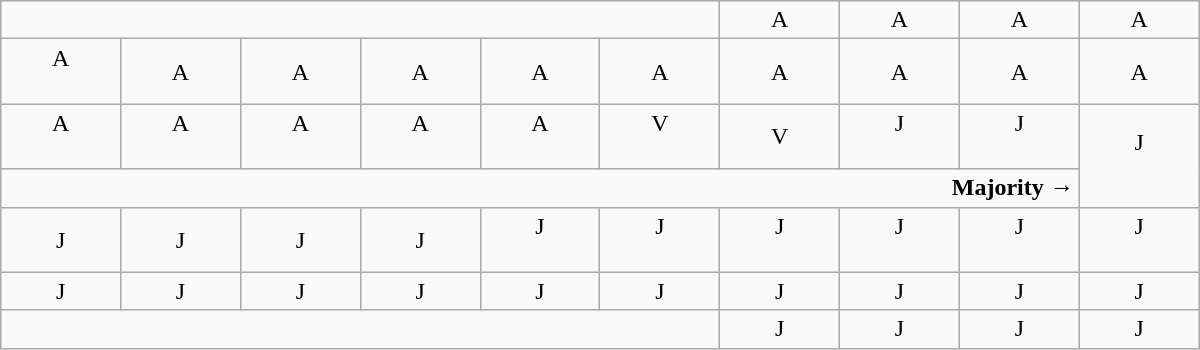<table class="wikitable" style="text-align:center" width=800px>
<tr>
<td colspan=6></td>
<td>A</td>
<td>A</td>
<td>A</td>
<td>A</td>
</tr>
<tr>
<td width=50px >A<br><br></td>
<td width=50px >A</td>
<td width=50px >A</td>
<td width=50px >A</td>
<td width=50px >A</td>
<td width=50px >A</td>
<td width=50px >A</td>
<td width=50px >A</td>
<td width=50px >A</td>
<td width=50px >A</td>
</tr>
<tr>
<td>A<br><br></td>
<td>A<br><br></td>
<td>A<br><br></td>
<td>A<br><br></td>
<td>A<br><br></td>
<td>V<br><br></td>
<td>V</td>
<td>J<br><br></td>
<td>J<br><br></td>
<td rowspan=2 >J<br><br></td>
</tr>
<tr>
<td colspan=9 style="text-align:right"><strong>Majority →</strong></td>
</tr>
<tr>
<td>J</td>
<td>J</td>
<td>J</td>
<td>J</td>
<td>J<br><br></td>
<td>J<br><br></td>
<td>J<br><br></td>
<td>J<br><br></td>
<td>J<br><br></td>
<td>J<br><br></td>
</tr>
<tr>
<td>J</td>
<td>J</td>
<td>J</td>
<td>J</td>
<td>J</td>
<td>J</td>
<td>J</td>
<td>J</td>
<td>J</td>
<td>J</td>
</tr>
<tr>
<td colspan=6></td>
<td>J</td>
<td>J</td>
<td>J</td>
<td>J</td>
</tr>
</table>
